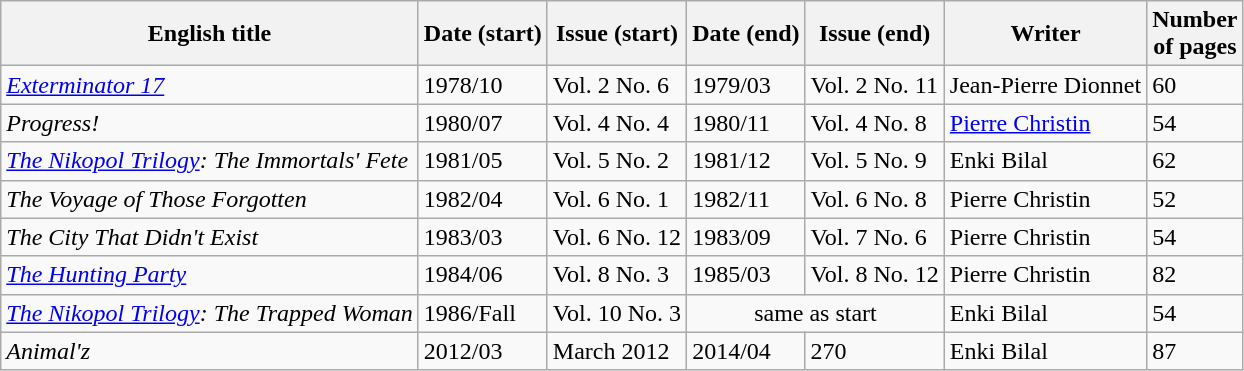<table class="wikitable">
<tr>
<th>English title</th>
<th>Date (start)</th>
<th>Issue (start)</th>
<th>Date (end)</th>
<th>Issue (end)</th>
<th>Writer</th>
<th>Number <br>of pages</th>
</tr>
<tr>
<td><em><a href='#'>Exterminator 17</a></em></td>
<td>1978/10</td>
<td>Vol. 2 No. 6</td>
<td>1979/03</td>
<td>Vol. 2 No. 11</td>
<td>Jean-Pierre Dionnet</td>
<td>60</td>
</tr>
<tr>
<td><em>Progress!</em></td>
<td>1980/07</td>
<td>Vol. 4 No. 4</td>
<td>1980/11</td>
<td>Vol. 4 No. 8</td>
<td><a href='#'>Pierre Christin</a></td>
<td>54</td>
</tr>
<tr>
<td><em><a href='#'>The Nikopol Trilogy</a>: The Immortals' Fete</em></td>
<td>1981/05</td>
<td>Vol. 5 No. 2</td>
<td>1981/12</td>
<td>Vol. 5 No. 9</td>
<td>Enki Bilal</td>
<td>62</td>
</tr>
<tr>
<td><em>The Voyage of Those Forgotten</em></td>
<td>1982/04</td>
<td>Vol. 6 No. 1</td>
<td>1982/11</td>
<td>Vol. 6 No. 8</td>
<td>Pierre Christin</td>
<td>52</td>
</tr>
<tr>
<td><em>The City That Didn't Exist</em></td>
<td>1983/03</td>
<td>Vol. 6 No. 12</td>
<td>1983/09</td>
<td>Vol. 7 No. 6</td>
<td>Pierre Christin</td>
<td>54</td>
</tr>
<tr>
<td><em><a href='#'>The Hunting Party</a></em></td>
<td>1984/06</td>
<td>Vol. 8 No. 3</td>
<td>1985/03</td>
<td>Vol. 8 No. 12</td>
<td>Pierre Christin</td>
<td>82</td>
</tr>
<tr>
<td><em><a href='#'>The Nikopol Trilogy</a>: The Trapped Woman</em></td>
<td>1986/Fall</td>
<td>Vol. 10 No. 3</td>
<td colspan="2" align="center">same as start</td>
<td>Enki Bilal</td>
<td>54</td>
</tr>
<tr>
<td><em>Animal'z</em></td>
<td>2012/03</td>
<td>March 2012</td>
<td>2014/04</td>
<td>270</td>
<td>Enki Bilal</td>
<td>87</td>
</tr>
</table>
